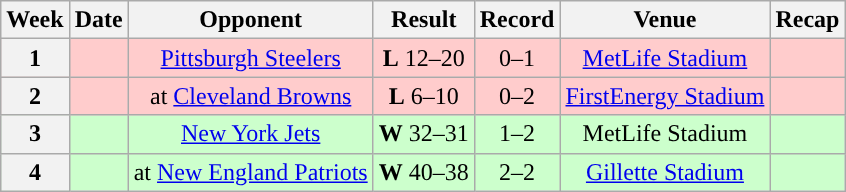<table class="wikitable" style="text-align:center">
<tr>
<th>Week</th>
<th>Date</th>
<th>Opponent</th>
<th>Result</th>
<th>Record</th>
<th>Venue</th>
<th>Recap</th>
</tr>
<tr style="background:#fcc">
<th>1</th>
<td></td>
<td><a href='#'>Pittsburgh Steelers</a></td>
<td><strong>L</strong> 12–20</td>
<td>0–1</td>
<td><a href='#'>MetLife Stadium</a></td>
<td></td>
</tr>
<tr style="background:#fcc">
<th>2</th>
<td></td>
<td>at <a href='#'>Cleveland Browns</a></td>
<td><strong>L</strong> 6–10</td>
<td>0–2</td>
<td><a href='#'>FirstEnergy Stadium</a></td>
<td></td>
</tr>
<tr style="background:#cfc">
<th>3</th>
<td></td>
<td><a href='#'>New York Jets</a></td>
<td><strong>W</strong> 32–31</td>
<td>1–2</td>
<td>MetLife Stadium</td>
<td></td>
</tr>
<tr style="background:#cfc">
<th>4</th>
<td></td>
<td>at <a href='#'>New England Patriots</a></td>
<td><strong>W</strong> 40–38</td>
<td>2–2</td>
<td><a href='#'>Gillette Stadium</a></td>
<td></td>
</tr>
</table>
